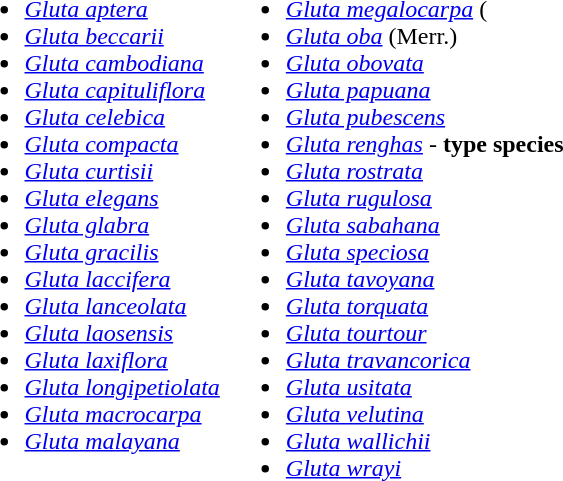<table>
<tr valign=top>
<td><br><ul><li><em><a href='#'>Gluta aptera</a></em> </li><li><em><a href='#'>Gluta beccarii</a></em> </li><li><em><a href='#'>Gluta cambodiana</a></em> </li><li><em><a href='#'>Gluta capituliflora</a></em> </li><li><em><a href='#'>Gluta celebica</a></em> </li><li><em><a href='#'>Gluta compacta</a></em> </li><li><em><a href='#'>Gluta curtisii</a></em> </li><li><em><a href='#'>Gluta elegans</a></em> </li><li><em><a href='#'>Gluta glabra</a></em> </li><li><em><a href='#'>Gluta gracilis</a></em> </li><li><em><a href='#'>Gluta laccifera</a></em> </li><li><em><a href='#'>Gluta lanceolata</a></em> </li><li><em><a href='#'>Gluta laosensis</a></em> </li><li><em><a href='#'>Gluta laxiflora</a></em> </li><li><em><a href='#'>Gluta longipetiolata</a></em> </li><li><em><a href='#'>Gluta macrocarpa</a></em> </li><li><em><a href='#'>Gluta malayana</a></em> </li></ul></td>
<td><br><ul><li><em><a href='#'>Gluta megalocarpa</a></em> (</li><li><em><a href='#'>Gluta oba</a></em> (Merr.) </li><li><em><a href='#'>Gluta obovata</a></em> </li><li><em><a href='#'>Gluta papuana</a></em> </li><li><em><a href='#'>Gluta pubescens</a></em> </li><li><em><a href='#'>Gluta renghas</a></em>  - <strong>type species</strong></li><li><em><a href='#'>Gluta rostrata</a></em> </li><li><em><a href='#'>Gluta rugulosa</a></em> </li><li><em><a href='#'>Gluta sabahana</a></em> </li><li><em><a href='#'>Gluta speciosa</a></em> </li><li><em><a href='#'>Gluta tavoyana</a></em> </li><li><em><a href='#'>Gluta torquata</a></em> </li><li><em><a href='#'>Gluta tourtour</a></em> </li><li><em><a href='#'>Gluta travancorica</a></em> </li><li><em><a href='#'>Gluta usitata</a></em> </li><li><em><a href='#'>Gluta velutina</a></em> </li><li><em><a href='#'>Gluta wallichii</a></em> </li><li><em><a href='#'>Gluta wrayi</a></em> </li></ul></td>
</tr>
</table>
